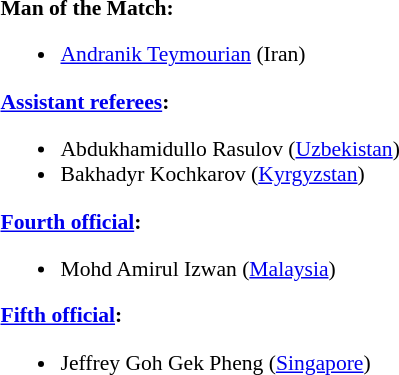<table style="width:50%; font-size:90%;">
<tr>
<td><br><strong>Man of the Match:</strong><ul><li><a href='#'>Andranik Teymourian</a> (Iran)</li></ul><strong><a href='#'>Assistant referees</a>:</strong><ul><li>Abdukhamidullo Rasulov (<a href='#'>Uzbekistan</a>)</li><li>Bakhadyr Kochkarov (<a href='#'>Kyrgyzstan</a>)</li></ul><strong><a href='#'>Fourth official</a>:</strong><ul><li>Mohd Amirul Izwan (<a href='#'>Malaysia</a>)</li></ul><strong><a href='#'>Fifth official</a>:</strong><ul><li>Jeffrey Goh Gek Pheng (<a href='#'>Singapore</a>)</li></ul></td>
</tr>
</table>
